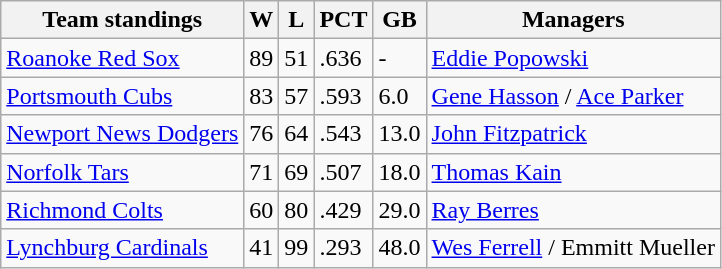<table class="wikitable">
<tr>
<th>Team standings</th>
<th>W</th>
<th>L</th>
<th>PCT</th>
<th>GB</th>
<th>Managers</th>
</tr>
<tr>
<td><a href='#'>Roanoke Red Sox</a></td>
<td>89</td>
<td>51</td>
<td>.636</td>
<td>-</td>
<td><a href='#'>Eddie Popowski</a></td>
</tr>
<tr>
<td><a href='#'>Portsmouth Cubs</a></td>
<td>83</td>
<td>57</td>
<td>.593</td>
<td>6.0</td>
<td><a href='#'>Gene Hasson</a> / <a href='#'>Ace Parker</a></td>
</tr>
<tr>
<td><a href='#'>Newport News Dodgers</a></td>
<td>76</td>
<td>64</td>
<td>.543</td>
<td>13.0</td>
<td><a href='#'>John Fitzpatrick</a></td>
</tr>
<tr>
<td><a href='#'>Norfolk Tars</a></td>
<td>71</td>
<td>69</td>
<td>.507</td>
<td>18.0</td>
<td><a href='#'>Thomas Kain</a></td>
</tr>
<tr>
<td><a href='#'>Richmond Colts</a></td>
<td>60</td>
<td>80</td>
<td>.429</td>
<td>29.0</td>
<td><a href='#'>Ray Berres</a></td>
</tr>
<tr>
<td><a href='#'>Lynchburg Cardinals</a></td>
<td>41</td>
<td>99</td>
<td>.293</td>
<td>48.0</td>
<td><a href='#'>Wes Ferrell</a> / Emmitt Mueller</td>
</tr>
</table>
